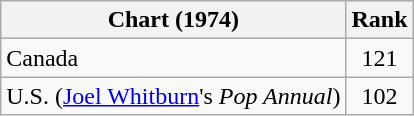<table class="wikitable">
<tr>
<th align="left">Chart (1974)</th>
<th style="text-align:center;">Rank</th>
</tr>
<tr>
<td>Canada </td>
<td style="text-align:center;">121</td>
</tr>
<tr>
<td>U.S. (<a href='#'>Joel Whitburn</a>'s <em>Pop Annual</em>)</td>
<td style="text-align:center;">102</td>
</tr>
</table>
